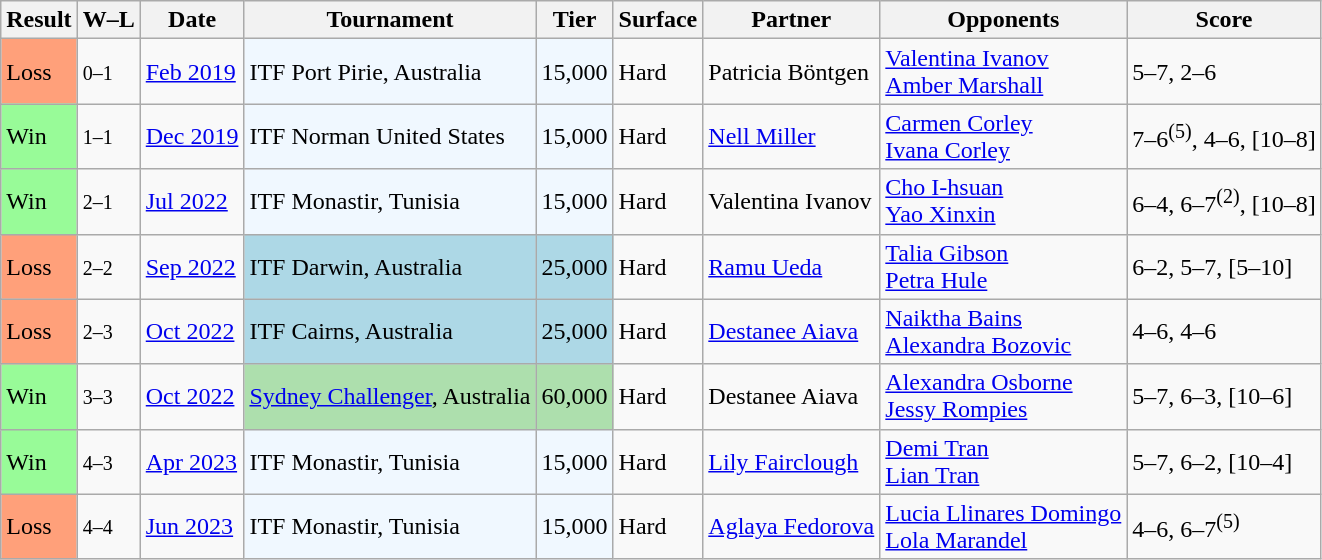<table class="sortable wikitable">
<tr>
<th>Result</th>
<th class="unsortable">W–L</th>
<th>Date</th>
<th>Tournament</th>
<th>Tier</th>
<th>Surface</th>
<th>Partner</th>
<th>Opponents</th>
<th class="unsortable">Score</th>
</tr>
<tr>
<td style="background:#ffa07a;">Loss</td>
<td><small>0–1</small></td>
<td><a href='#'>Feb 2019</a></td>
<td style="background:#f0f8ff;">ITF Port Pirie, Australia</td>
<td style="background:#f0f8ff;">15,000</td>
<td>Hard</td>
<td> Patricia Böntgen</td>
<td> <a href='#'>Valentina Ivanov</a><br> <a href='#'>Amber Marshall</a></td>
<td>5–7, 2–6</td>
</tr>
<tr>
<td style="background:#98fb98;">Win</td>
<td><small>1–1</small></td>
<td><a href='#'>Dec 2019</a></td>
<td style="background:#f0f8ff;">ITF Norman United States</td>
<td style="background:#f0f8ff;">15,000</td>
<td>Hard</td>
<td> <a href='#'>Nell Miller</a></td>
<td> <a href='#'>Carmen Corley</a><br> <a href='#'>Ivana Corley</a></td>
<td>7–6<sup>(5)</sup>, 4–6, [10–8]</td>
</tr>
<tr>
<td style="background:#98fb98;">Win</td>
<td><small>2–1</small></td>
<td><a href='#'>Jul 2022</a></td>
<td style="background:#f0f8ff;">ITF Monastir, Tunisia</td>
<td style="background:#f0f8ff;">15,000</td>
<td>Hard</td>
<td> Valentina Ivanov</td>
<td> <a href='#'>Cho I-hsuan</a> <br>  <a href='#'>Yao Xinxin</a></td>
<td>6–4, 6–7<sup>(2)</sup>, [10–8]</td>
</tr>
<tr>
<td style="background:#ffa07a;">Loss</td>
<td><small>2–2</small></td>
<td><a href='#'>Sep 2022</a></td>
<td style="background:lightblue;">ITF Darwin, Australia</td>
<td style="background:lightblue;">25,000</td>
<td>Hard</td>
<td> <a href='#'>Ramu Ueda</a></td>
<td> <a href='#'>Talia Gibson</a> <br>  <a href='#'>Petra Hule</a></td>
<td>6–2, 5–7, [5–10]</td>
</tr>
<tr>
<td style="background:#ffa07a;">Loss</td>
<td><small>2–3</small></td>
<td><a href='#'>Oct 2022</a></td>
<td style="background:lightblue;">ITF Cairns, Australia</td>
<td style="background:lightblue;">25,000</td>
<td>Hard</td>
<td> <a href='#'>Destanee Aiava</a></td>
<td> <a href='#'>Naiktha Bains</a> <br>  <a href='#'>Alexandra Bozovic</a></td>
<td>4–6, 4–6</td>
</tr>
<tr>
<td style="background:#98fb98;">Win</td>
<td><small>3–3</small></td>
<td><a href='#'>Oct 2022</a></td>
<td style="background:#addfad;"><a href='#'>Sydney Challenger</a>, Australia</td>
<td style="background:#addfad;">60,000</td>
<td>Hard</td>
<td> Destanee Aiava</td>
<td> <a href='#'>Alexandra Osborne</a> <br>  <a href='#'>Jessy Rompies</a></td>
<td>5–7, 6–3, [10–6]</td>
</tr>
<tr>
<td style="background:#98fb98;">Win</td>
<td><small>4–3</small></td>
<td><a href='#'>Apr 2023</a></td>
<td style="background:#f0f8ff;">ITF Monastir, Tunisia</td>
<td style="background:#f0f8ff;">15,000</td>
<td>Hard</td>
<td> <a href='#'>Lily Fairclough</a></td>
<td> <a href='#'>Demi Tran</a> <br>  <a href='#'>Lian Tran</a></td>
<td>5–7, 6–2, [10–4]</td>
</tr>
<tr>
<td style="background:#ffa07a;">Loss</td>
<td><small>4–4</small></td>
<td><a href='#'>Jun 2023</a></td>
<td style="background:#f0f8ff;">ITF Monastir, Tunisia</td>
<td style="background:#f0f8ff;">15,000</td>
<td>Hard</td>
<td> <a href='#'>Aglaya Fedorova</a></td>
<td> <a href='#'>Lucia Llinares Domingo</a> <br>  <a href='#'>Lola Marandel</a></td>
<td>4–6, 6–7<sup>(5)</sup></td>
</tr>
</table>
